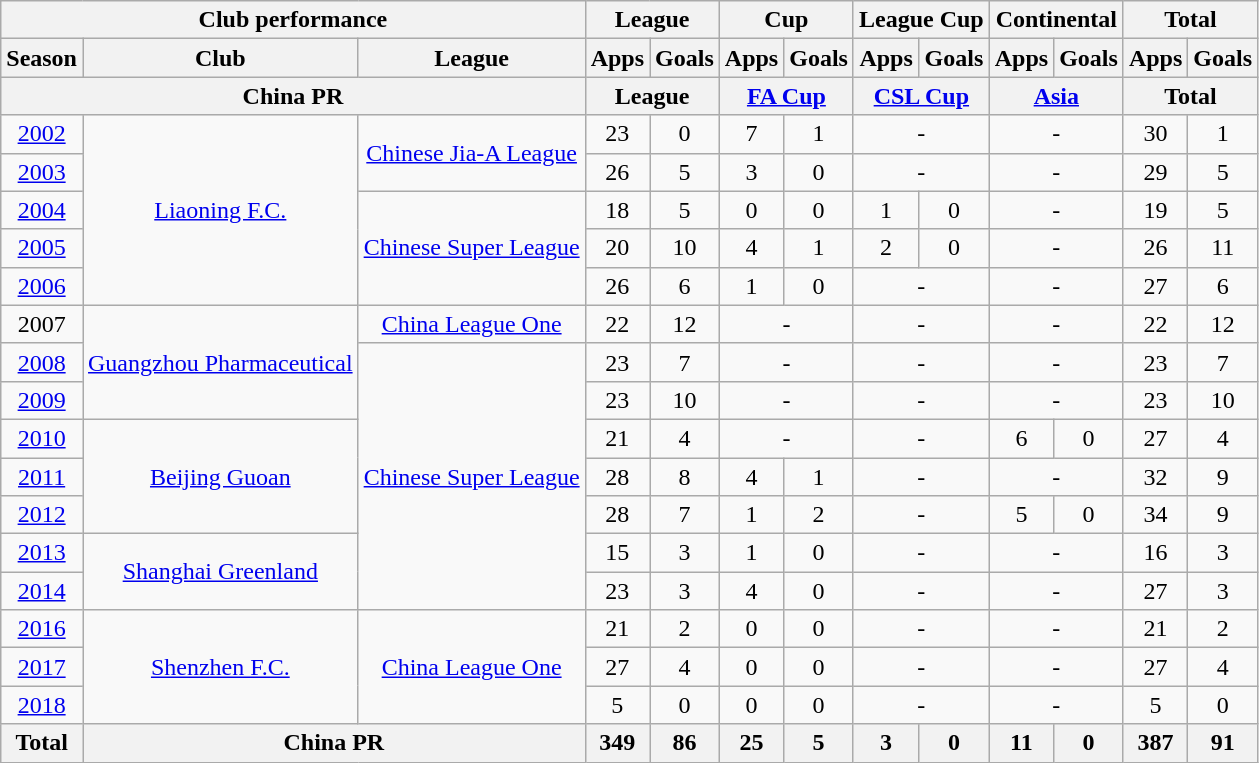<table class="wikitable" style="text-align:center">
<tr>
<th colspan=3>Club performance</th>
<th colspan=2>League</th>
<th colspan=2>Cup</th>
<th colspan=2>League Cup</th>
<th colspan=2>Continental</th>
<th colspan=2>Total</th>
</tr>
<tr>
<th>Season</th>
<th>Club</th>
<th>League</th>
<th>Apps</th>
<th>Goals</th>
<th>Apps</th>
<th>Goals</th>
<th>Apps</th>
<th>Goals</th>
<th>Apps</th>
<th>Goals</th>
<th>Apps</th>
<th>Goals</th>
</tr>
<tr>
<th colspan=3>China PR</th>
<th colspan=2>League</th>
<th colspan=2><a href='#'>FA Cup</a></th>
<th colspan=2><a href='#'>CSL Cup</a></th>
<th colspan=2><a href='#'>Asia</a></th>
<th colspan=2>Total</th>
</tr>
<tr>
<td><a href='#'>2002</a></td>
<td rowspan="5"><a href='#'>Liaoning F.C.</a></td>
<td rowspan="2"><a href='#'>Chinese Jia-A League</a></td>
<td>23</td>
<td>0</td>
<td>7</td>
<td>1</td>
<td colspan="2">-</td>
<td colspan="2">-</td>
<td>30</td>
<td>1</td>
</tr>
<tr>
<td><a href='#'>2003</a></td>
<td>26</td>
<td>5</td>
<td>3</td>
<td>0</td>
<td colspan="2">-</td>
<td colspan="2">-</td>
<td>29</td>
<td>5</td>
</tr>
<tr>
<td><a href='#'>2004</a></td>
<td rowspan="3"><a href='#'>Chinese Super League</a></td>
<td>18</td>
<td>5</td>
<td>0</td>
<td>0</td>
<td>1</td>
<td>0</td>
<td colspan="2">-</td>
<td>19</td>
<td>5</td>
</tr>
<tr>
<td><a href='#'>2005</a></td>
<td>20</td>
<td>10</td>
<td>4</td>
<td>1</td>
<td>2</td>
<td>0</td>
<td colspan="2">-</td>
<td>26</td>
<td>11</td>
</tr>
<tr>
<td><a href='#'>2006</a></td>
<td>26</td>
<td>6</td>
<td>1</td>
<td>0</td>
<td colspan="2">-</td>
<td colspan="2">-</td>
<td>27</td>
<td>6</td>
</tr>
<tr>
<td>2007</td>
<td rowspan="3"><a href='#'>Guangzhou Pharmaceutical</a></td>
<td rowspan="1"><a href='#'>China League One</a></td>
<td>22</td>
<td>12</td>
<td colspan="2">-</td>
<td colspan="2">-</td>
<td colspan="2">-</td>
<td>22</td>
<td>12</td>
</tr>
<tr>
<td><a href='#'>2008</a></td>
<td rowspan="7"><a href='#'>Chinese Super League</a></td>
<td>23</td>
<td>7</td>
<td colspan="2">-</td>
<td colspan="2">-</td>
<td colspan="2">-</td>
<td>23</td>
<td>7</td>
</tr>
<tr>
<td><a href='#'>2009</a></td>
<td>23</td>
<td>10</td>
<td colspan="2">-</td>
<td colspan="2">-</td>
<td colspan="2">-</td>
<td>23</td>
<td>10</td>
</tr>
<tr>
<td><a href='#'>2010</a></td>
<td rowspan="3"><a href='#'>Beijing Guoan</a></td>
<td>21</td>
<td>4</td>
<td colspan="2">-</td>
<td colspan="2">-</td>
<td>6</td>
<td>0</td>
<td>27</td>
<td>4</td>
</tr>
<tr>
<td><a href='#'>2011</a></td>
<td>28</td>
<td>8</td>
<td>4</td>
<td>1</td>
<td colspan="2">-</td>
<td colspan="2">-</td>
<td>32</td>
<td>9</td>
</tr>
<tr>
<td><a href='#'>2012</a></td>
<td>28</td>
<td>7</td>
<td>1</td>
<td>2</td>
<td colspan="2">-</td>
<td>5</td>
<td>0</td>
<td>34</td>
<td>9</td>
</tr>
<tr>
<td><a href='#'>2013</a></td>
<td rowspan="2"><a href='#'>Shanghai Greenland</a></td>
<td>15</td>
<td>3</td>
<td>1</td>
<td>0</td>
<td colspan="2">-</td>
<td colspan="2">-</td>
<td>16</td>
<td>3</td>
</tr>
<tr>
<td><a href='#'>2014</a></td>
<td>23</td>
<td>3</td>
<td>4</td>
<td>0</td>
<td colspan="2">-</td>
<td colspan="2">-</td>
<td>27</td>
<td>3</td>
</tr>
<tr>
<td><a href='#'>2016</a></td>
<td rowspan="3"><a href='#'>Shenzhen F.C.</a></td>
<td rowspan="3"><a href='#'>China League One</a></td>
<td>21</td>
<td>2</td>
<td>0</td>
<td>0</td>
<td colspan="2">-</td>
<td colspan="2">-</td>
<td>21</td>
<td>2</td>
</tr>
<tr>
<td><a href='#'>2017</a></td>
<td>27</td>
<td>4</td>
<td>0</td>
<td>0</td>
<td colspan="2">-</td>
<td colspan="2">-</td>
<td>27</td>
<td>4</td>
</tr>
<tr>
<td><a href='#'>2018</a></td>
<td>5</td>
<td>0</td>
<td>0</td>
<td>0</td>
<td colspan="2">-</td>
<td colspan="2">-</td>
<td>5</td>
<td>0</td>
</tr>
<tr>
<th rowspan=3>Total</th>
<th colspan=2>China PR</th>
<th>349</th>
<th>86</th>
<th>25</th>
<th>5</th>
<th>3</th>
<th>0</th>
<th>11</th>
<th>0</th>
<th>387</th>
<th>91</th>
</tr>
</table>
